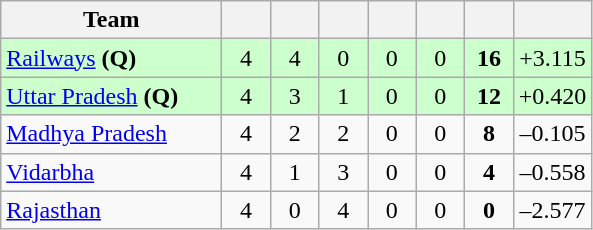<table class="wikitable" style="text-align:center">
<tr>
<th style="width:140px;">Team</th>
<th style="width:25px;"></th>
<th style="width:25px;"></th>
<th style="width:25px;"></th>
<th style="width:25px;"></th>
<th style="width:25px;"></th>
<th style="width:25px;"></th>
<th style="width:40px;"></th>
</tr>
<tr style="background:#cfc;">
<td style="text-align:left"><a href='#'>Railways</a> <strong>(Q)</strong></td>
<td>4</td>
<td>4</td>
<td>0</td>
<td>0</td>
<td>0</td>
<td><strong>16</strong></td>
<td>+3.115</td>
</tr>
<tr style="background:#cfc;">
<td style="text-align:left"><a href='#'>Uttar Pradesh</a> <strong>(Q)</strong></td>
<td>4</td>
<td>3</td>
<td>1</td>
<td>0</td>
<td>0</td>
<td><strong>12</strong></td>
<td>+0.420</td>
</tr>
<tr>
<td style="text-align:left"><a href='#'>Madhya Pradesh</a></td>
<td>4</td>
<td>2</td>
<td>2</td>
<td>0</td>
<td>0</td>
<td><strong>8</strong></td>
<td>–0.105</td>
</tr>
<tr>
<td style="text-align:left"><a href='#'>Vidarbha</a></td>
<td>4</td>
<td>1</td>
<td>3</td>
<td>0</td>
<td>0</td>
<td><strong>4</strong></td>
<td>–0.558</td>
</tr>
<tr>
<td style="text-align:left"><a href='#'>Rajasthan</a></td>
<td>4</td>
<td>0</td>
<td>4</td>
<td>0</td>
<td>0</td>
<td><strong>0</strong></td>
<td>–2.577</td>
</tr>
</table>
